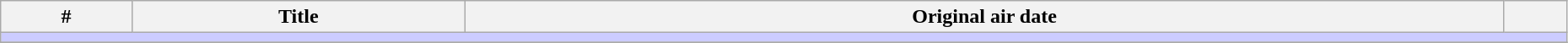<table class="wikitable" width="98%" style="background: #FFF;">
<tr>
<th>#</th>
<th>Title</th>
<th>Original air date</th>
<th></th>
</tr>
<tr>
<td colspan="5" bgcolor="#CCF"></td>
</tr>
<tr>
</tr>
</table>
